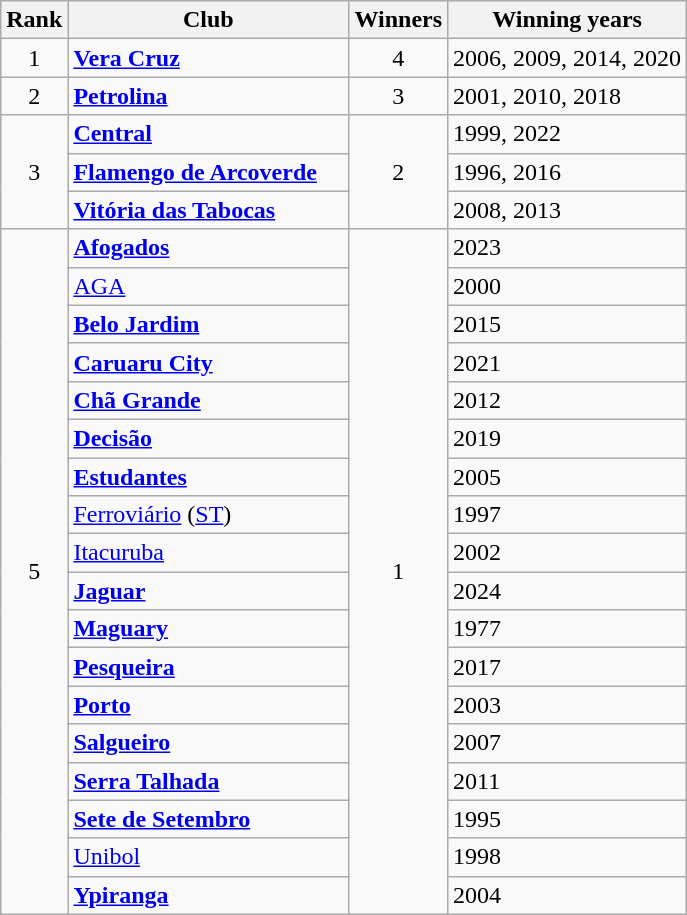<table class="wikitable sortable">
<tr>
<th>Rank</th>
<th style="width:180px">Club</th>
<th>Winners</th>
<th>Winning years</th>
</tr>
<tr>
<td align=center>1</td>
<td><strong><a href='#'>Vera Cruz</a></strong></td>
<td align=center>4</td>
<td>2006, 2009, 2014, 2020</td>
</tr>
<tr>
<td align=center>2</td>
<td><strong><a href='#'>Petrolina</a></strong></td>
<td align=center>3</td>
<td>2001, 2010, 2018</td>
</tr>
<tr>
<td rowspan=3 align=center>3</td>
<td><strong><a href='#'>Central</a></strong></td>
<td rowspan=3 align=center>2</td>
<td>1999, 2022</td>
</tr>
<tr>
<td><strong><a href='#'>Flamengo de Arcoverde</a></strong></td>
<td>1996, 2016</td>
</tr>
<tr>
<td><strong><a href='#'>Vitória das Tabocas</a></strong></td>
<td>2008, 2013</td>
</tr>
<tr>
<td rowspan=18 align=center>5</td>
<td><strong><a href='#'>Afogados</a></strong></td>
<td rowspan=18 align=center>1</td>
<td>2023</td>
</tr>
<tr>
<td><a href='#'>AGA</a></td>
<td>2000</td>
</tr>
<tr>
<td><strong><a href='#'>Belo Jardim</a></strong></td>
<td>2015</td>
</tr>
<tr>
<td><strong><a href='#'>Caruaru City</a></strong></td>
<td>2021</td>
</tr>
<tr>
<td><strong><a href='#'>Chã Grande</a></strong></td>
<td>2012</td>
</tr>
<tr>
<td><strong><a href='#'>Decisão</a></strong></td>
<td>2019</td>
</tr>
<tr>
<td><strong><a href='#'>Estudantes</a></strong></td>
<td>2005</td>
</tr>
<tr>
<td><a href='#'>Ferroviário</a> (<a href='#'>ST</a>)</td>
<td>1997</td>
</tr>
<tr>
<td><a href='#'>Itacuruba</a></td>
<td>2002</td>
</tr>
<tr>
<td><strong><a href='#'>Jaguar</a></strong></td>
<td>2024</td>
</tr>
<tr>
<td><strong><a href='#'>Maguary</a></strong></td>
<td>1977</td>
</tr>
<tr>
<td><strong><a href='#'>Pesqueira</a></strong></td>
<td>2017</td>
</tr>
<tr>
<td><strong><a href='#'>Porto</a></strong></td>
<td>2003</td>
</tr>
<tr>
<td><strong><a href='#'>Salgueiro</a></strong></td>
<td>2007</td>
</tr>
<tr>
<td><strong><a href='#'>Serra Talhada</a></strong></td>
<td>2011</td>
</tr>
<tr>
<td><strong><a href='#'>Sete de Setembro</a></strong></td>
<td>1995</td>
</tr>
<tr>
<td><a href='#'>Unibol</a></td>
<td>1998</td>
</tr>
<tr>
<td><strong><a href='#'>Ypiranga</a></strong></td>
<td>2004</td>
</tr>
</table>
